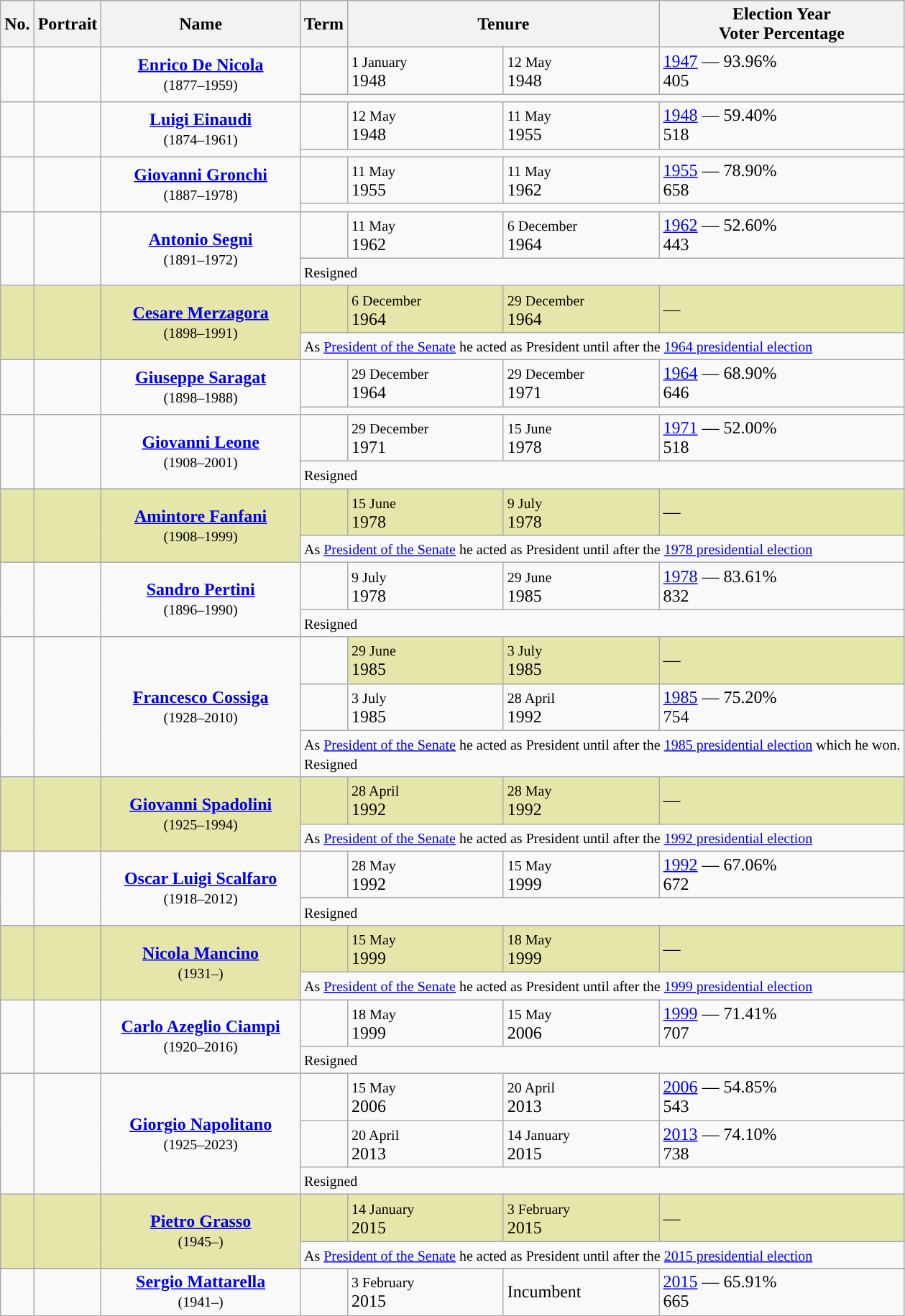<table class=wikitable>
<tr>
<th align=left width=10>No.</th>
<th>Portrait</th>
<th width=22%>Name</th>
<th align=left width=10>Term</th>
<th align=center colspan=2>Tenure</th>
<th align=left>Election Year<br>Voter Percentage</th>
</tr>
<tr>
<td align=center rowspan=2 style="background: "></td>
<td align=center rowspan=2></td>
<td align=center rowspan=2><strong><a href='#'>Enrico De Nicola</a></strong><br><small>(1877–1959)</small></td>
<td align=center style="background: "></td>
<td><small>1 January</small><br>1948</td>
<td><small>12 May</small><br>1948</td>
<td><a href='#'>1947</a> — 93.96%<br>405</td>
</tr>
<tr>
<td colspan="4"><small></small><small></small><small></small><small></small></td>
</tr>
<tr>
<td align=center rowspan=2 style="background: "></td>
<td align=center rowspan=2></td>
<td align=center rowspan=2><strong><a href='#'>Luigi Einaudi</a></strong><br><small>(1874–1961)</small></td>
<td align=center style="background: "></td>
<td><small>12 May</small><br>1948</td>
<td><small>11 May</small><br>1955</td>
<td><a href='#'>1948</a> — 59.40%<br>518</td>
</tr>
<tr>
<td colspan="4"><small></small><small></small><small></small><small></small></td>
</tr>
<tr>
<td align=center rowspan=2 style="background: "></td>
<td align=center rowspan=2></td>
<td align=center rowspan=2><strong><a href='#'>Giovanni Gronchi</a></strong><br><small>(1887–1978)</small></td>
<td align=center style="background: "></td>
<td><small>11 May</small><br>1955</td>
<td><small>11 May</small><br>1962</td>
<td><a href='#'>1955</a> — 78.90%<br>658</td>
</tr>
<tr>
<td colspan="4"><small></small><small></small><small></small><small></small></td>
</tr>
<tr>
<td align=center rowspan=2 style="background: "></td>
<td align=center rowspan=2></td>
<td align=center rowspan=2><strong><a href='#'>Antonio Segni</a></strong><br><small>(1891–1972)</small></td>
<td align=center style="background: "></td>
<td><small>11 May</small><br>1962</td>
<td><small>6 December</small><br>1964</td>
<td><a href='#'>1962</a> — 52.60%<br>443</td>
</tr>
<tr>
<td colspan="4"><small>Resigned</small></td>
</tr>
<tr style="background:#e6e6aa;">
<td align=center rowspan=2 style="background: "></td>
<td align=center rowspan=2></td>
<td align=center rowspan=2><strong><a href='#'>Cesare Merzagora</a></strong><br><small>(1898–1991)</small></td>
<td align=center style="background: "></td>
<td><small>6 December</small><br>1964</td>
<td><small>29 December</small><br>1964</td>
<td>—</td>
</tr>
<tr>
<td colspan="4"><small>As <a href='#'>President of the Senate</a> he acted as President until after the <a href='#'>1964 presidential election</a></small></td>
</tr>
<tr>
<td align=center rowspan=2 style="background: "></td>
<td align=center rowspan=2></td>
<td align=center rowspan=2><strong><a href='#'>Giuseppe Saragat</a></strong><br><small>(1898–1988)</small></td>
<td align=center style="background: "></td>
<td><small>29 December</small><br>1964</td>
<td><small>29 December</small><br>1971</td>
<td><a href='#'>1964</a> — 68.90%<br>646</td>
</tr>
<tr>
<td colspan="4"><small></small><small></small><small></small><small></small></td>
</tr>
<tr>
<td align=center rowspan=2 style="background: "></td>
<td align=center rowspan=2></td>
<td align=center rowspan=2><strong><a href='#'>Giovanni Leone</a></strong><br><small>(1908–2001)</small></td>
<td align=center style="background: "></td>
<td><small>29 December</small><br>1971</td>
<td><small>15 June</small><br>1978</td>
<td><a href='#'>1971</a> — 52.00%<br>518</td>
</tr>
<tr>
<td colspan="4"><small>Resigned</small></td>
</tr>
<tr style="background:#e6e6aa;">
<td align=center rowspan=2 style="background: "></td>
<td align=center rowspan=2></td>
<td align=center rowspan=2><strong><a href='#'>Amintore Fanfani</a></strong><br><small>(1908–1999)</small></td>
<td align=center style="background: "></td>
<td><small>15 June</small><br>1978</td>
<td><small>9 July</small><br>1978</td>
<td>—</td>
</tr>
<tr>
<td colspan="4"><small>As <a href='#'>President of the Senate</a> he acted as President until after the <a href='#'>1978 presidential election</a></small></td>
</tr>
<tr>
<td align=center rowspan=2 style="background: "></td>
<td align=center rowspan=2></td>
<td align=center rowspan=2><strong><a href='#'>Sandro Pertini</a></strong><br><small>(1896–1990)</small></td>
<td align=center style="background: "></td>
<td><small>9 July</small><br>1978</td>
<td><small>29 June</small><br>1985</td>
<td><a href='#'>1978</a> — 83.61%<br>832</td>
</tr>
<tr>
<td colspan="4"><small>Resigned</small></td>
</tr>
<tr>
<td align=center rowspan=3 style="background: "></td>
<td align=center rowspan=3></td>
<td align=center rowspan=3><strong><a href='#'>Francesco Cossiga</a></strong><br><small>(1928–2010)</small></td>
<td align=center style="background: "></td>
<td style="background:#e6e6aa;"><small>29 June</small><br>1985</td>
<td style="background:#e6e6aa;"><small>3 July</small><br>1985</td>
<td style="background:#e6e6aa;">—</td>
</tr>
<tr>
<td align=center style="background: "></td>
<td><small>3 July</small><br>1985</td>
<td><small>28 April</small><br>1992</td>
<td><a href='#'>1985</a> — 75.20%<br>754</td>
</tr>
<tr>
<td colspan="4"><small>As <a href='#'>President of the Senate</a> he acted as President until after the <a href='#'>1985 presidential election</a> which he won.<br>Resigned</small></td>
</tr>
<tr style="background:#e6e6aa;">
<td align=center rowspan=2 style="background: "></td>
<td align=center rowspan=2></td>
<td align=center rowspan=2><strong><a href='#'>Giovanni Spadolini</a></strong><br><small>(1925–1994)</small></td>
<td align=center style="background: "></td>
<td><small>28 April</small><br>1992</td>
<td><small>28 May</small><br>1992</td>
<td>—</td>
</tr>
<tr>
<td colspan="4"><small>As <a href='#'>President of the Senate</a> he acted as President until after the <a href='#'>1992 presidential election</a></small></td>
</tr>
<tr>
<td align=center rowspan=2 style="background: "></td>
<td align=center rowspan=2></td>
<td align=center rowspan=2><strong><a href='#'>Oscar Luigi Scalfaro</a></strong><br><small>(1918–2012)</small></td>
<td align=center style="background: "></td>
<td><small>28 May</small><br>1992</td>
<td><small>15 May</small><br>1999</td>
<td><a href='#'>1992</a> — 67.06%<br>672</td>
</tr>
<tr>
<td colspan="4"><small>Resigned</small></td>
</tr>
<tr style="background:#e6e6aa;">
<td align=center rowspan=2 style="background: "></td>
<td align=center rowspan=2></td>
<td align=center rowspan=2><strong><a href='#'>Nicola Mancino</a></strong><br><small>(1931–)</small></td>
<td align=center style="background: "></td>
<td><small>15 May</small><br>1999</td>
<td><small>18 May</small><br>1999</td>
<td>—</td>
</tr>
<tr>
<td colspan="4"><small>As <a href='#'>President of the Senate</a> he acted as President until after the <a href='#'>1999 presidential election</a></small></td>
</tr>
<tr>
<td align=center rowspan=2 style="background: "></td>
<td align=center rowspan=2></td>
<td align=center rowspan=2><strong><a href='#'>Carlo Azeglio Ciampi</a></strong><br><small>(1920–2016)</small></td>
<td align=center style="background: "></td>
<td><small>18 May</small><br>1999</td>
<td><small>15 May</small><br>2006</td>
<td><a href='#'>1999</a> — 71.41%<br>707</td>
</tr>
<tr>
<td colspan="4"><small>Resigned</small></td>
</tr>
<tr>
<td align=center rowspan=3 style="background:"></td>
<td align=center rowspan=3></td>
<td align=center rowspan=3><strong><a href='#'>Giorgio Napolitano</a></strong><br><small>(1925–2023)</small></td>
<td align=center style="background: "></td>
<td><small>15 May</small><br>2006</td>
<td><small>20 April</small><br>2013</td>
<td><a href='#'>2006</a> — 54.85%<br>543</td>
</tr>
<tr>
<td align=center style="background: "></td>
<td><small>20 April</small><br>2013</td>
<td><small>14 January</small><br>2015</td>
<td><a href='#'>2013</a> — 74.10%<br>738</td>
</tr>
<tr>
<td colspan="4"><small>Resigned</small></td>
</tr>
<tr style="background:#e6e6aa;">
<td align=center rowspan=2 style="background: "></td>
<td align=center rowspan=2></td>
<td align=center rowspan=2><strong><a href='#'>Pietro Grasso</a></strong><br><small>(1945–)</small></td>
<td align=center style="background: "></td>
<td><small>14 January</small><br>2015</td>
<td><small>3 February</small><br>2015</td>
<td>—</td>
</tr>
<tr>
<td colspan="4"><small>As <a href='#'>President of the Senate</a> he acted as President until after the <a href='#'>2015 presidential election</a></small></td>
</tr>
<tr>
</tr>
<tr>
<td align=center rowspan=2 style="background: "></td>
<td align="center"></td>
<td align=center rowspan=2><strong><a href='#'>Sergio Mattarella</a></strong><br><small>(1941–)</small></td>
<td align=center style="background: "></td>
<td><small>3 February</small><br>2015</td>
<td>Incumbent</td>
<td><a href='#'>2015</a> — 65.91%<br>665</td>
</tr>
</table>
